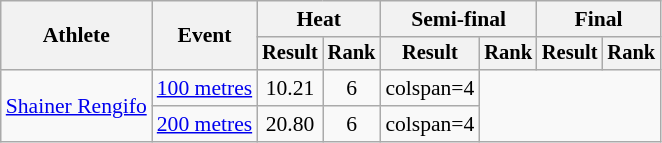<table class="wikitable" style="font-size:90%">
<tr>
<th rowspan="2">Athlete</th>
<th rowspan="2">Event</th>
<th colspan="2">Heat</th>
<th colspan="2">Semi-final</th>
<th colspan="2">Final</th>
</tr>
<tr style="font-size:95%">
<th>Result</th>
<th>Rank</th>
<th>Result</th>
<th>Rank</th>
<th>Result</th>
<th>Rank</th>
</tr>
<tr align=center>
<td align=left rowspan=2><a href='#'>Shainer Rengifo</a></td>
<td align=left><a href='#'>100 metres</a></td>
<td>10.21</td>
<td>6</td>
<td>colspan=4 </td>
</tr>
<tr align=center>
<td align=left><a href='#'>200 metres</a></td>
<td>20.80</td>
<td>6</td>
<td>colspan=4 </td>
</tr>
</table>
